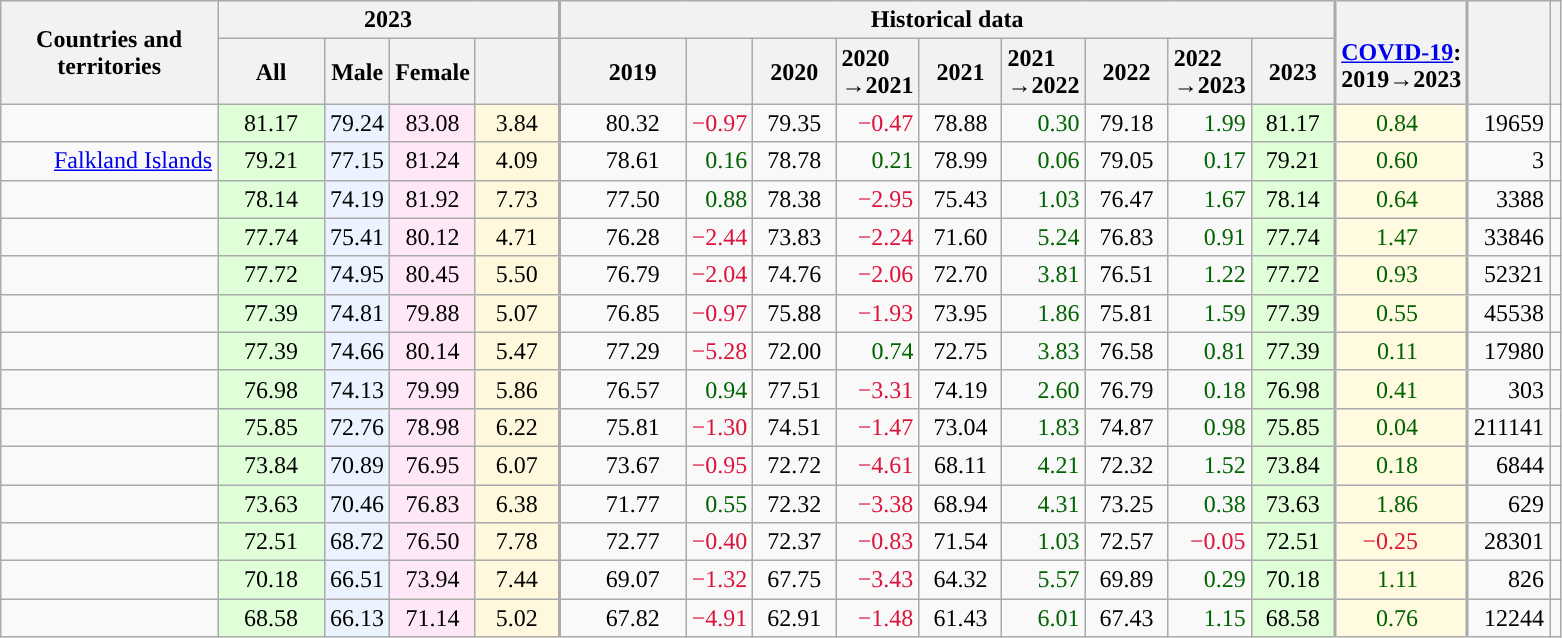<table class="wikitable sortable mw-datatable static-row-numbers sort-under" style=text-align:right;>
<tr>
<th rowspan=2 style="vertical-align:middle;">Countries and<br>territories</th>
<th colspan=4>2023</th>
<th colspan=9 style="border-left-width:2px;">Historical data</th>
<th rowspan=2 style="border-left-width:2px; text-align:middle;"><br><a href='#'>COVID-19</a>:<br>2019→2023</th>
<th rowspan=2 style="border-left-width:2px; text-align:middle;"></th>
<th rowspan=2></th>
</tr>
<tr>
<th style="vertical-align:middle;width:4em;">All</th>
<th style="vertical-align:middle;">Male</th>
<th style="vertical-align:middle;">Female</th>
<th style="vertical-align:middle; width:3em;"></th>
<th style="border-left-width:2px; vertical-align:middle; width:4em; padding-left:1em;">2019</th>
<th style="text-align:left;"></th>
<th style="vertical-align:middle; width:3em;">2020</th>
<th style="text-align:left;">2020<br>→2021</th>
<th style="vertical-align:middle; width:3em;">2021</th>
<th style="text-align:left;">2021<br>→2022</th>
<th style="vertical-align:middle; width:3em;">2022</th>
<th style="text-align:left;">2022<br>→2023</th>
<th style="vertical-align:middle; width:3em;">2023</th>
</tr>
<tr>
<td align=left></td>
<td style="text-align:center;background:#e0ffd8;">81.17</td>
<td style="text-align:center;background:#eaf3ff;">79.24</td>
<td style="text-align:center;background:#fee7f6;">83.08</td>
<td style="text-align:center;background:#fff8dc;">3.84</td>
<td style="text-align:center;border-left-width:2px;padding-left:1em;">80.32</td>
<td style=" color:crimson;">−0.97</td>
<td style="text-align:center;">79.35</td>
<td style=" color:crimson;">−0.47</td>
<td style="text-align:center;">78.88</td>
<td style=" color:darkgreen;">0.30</td>
<td style="text-align:center;">79.18</td>
<td style=" color:darkgreen;">1.99</td>
<td style="text-align:center;background:#e0ffd8;">81.17</td>
<td style="background:#fffae0;border-left-width:2px;padding-right:2em; color:darkgreen;">0.84</td>
<td style="border-left-width:2px;">19659</td>
<td align=center></td>
</tr>
<tr>
<td style="text-align:left;padding-left: 35px;"><a href='#'>Falkland Islands</a></td>
<td style="text-align:center;background:#e0ffd8;">79.21</td>
<td style="text-align:center;background:#eaf3ff;">77.15</td>
<td style="text-align:center;background:#fee7f6;">81.24</td>
<td style="text-align:center;background:#fff8dc;">4.09</td>
<td style="text-align:center;border-left-width:2px;padding-left:1em;">78.61</td>
<td style=" color:darkgreen;">0.16</td>
<td style="text-align:center;">78.78</td>
<td style=" color:darkgreen;">0.21</td>
<td style="text-align:center;">78.99</td>
<td style=" color:darkgreen;">0.06</td>
<td style="text-align:center;">79.05</td>
<td style=" color:darkgreen;">0.17</td>
<td style="text-align:center;background:#e0ffd8;">79.21</td>
<td style="background:#fffae0;border-left-width:2px;padding-right:2em; color:darkgreen;">0.60</td>
<td style="border-left-width:2px;">3</td>
<td></td>
</tr>
<tr>
<td align=left></td>
<td style="text-align:center;background:#e0ffd8;">78.14</td>
<td style="text-align:center;background:#eaf3ff;">74.19</td>
<td style="text-align:center;background:#fee7f6;">81.92</td>
<td style="text-align:center;background:#fff8dc;">7.73</td>
<td style="text-align:center;border-left-width:2px;padding-left:1em;">77.50</td>
<td style=" color:darkgreen;">0.88</td>
<td style="text-align:center;">78.38</td>
<td style=" color:crimson;">−2.95</td>
<td style="text-align:center;">75.43</td>
<td style=" color:darkgreen;">1.03</td>
<td style="text-align:center;">76.47</td>
<td style=" color:darkgreen;">1.67</td>
<td style="text-align:center;background:#e0ffd8;">78.14</td>
<td style="background:#fffae0;border-left-width:2px;padding-right:2em; color:darkgreen;">0.64</td>
<td style="border-left-width:2px;">3388</td>
<td align=center></td>
</tr>
<tr>
<td align=left></td>
<td style="text-align:center;background:#e0ffd8;">77.74</td>
<td style="text-align:center;background:#eaf3ff;">75.41</td>
<td style="text-align:center;background:#fee7f6;">80.12</td>
<td style="text-align:center;background:#fff8dc;">4.71</td>
<td style="text-align:center;border-left-width:2px;padding-left:1em;">76.28</td>
<td style=" color:crimson;">−2.44</td>
<td style="text-align:center;">73.83</td>
<td style=" color:crimson;">−2.24</td>
<td style="text-align:center;">71.60</td>
<td style=" color:darkgreen;">5.24</td>
<td style="text-align:center;">76.83</td>
<td style=" color:darkgreen;">0.91</td>
<td style="text-align:center;background:#e0ffd8;">77.74</td>
<td style="background:#fffae0;border-left-width:2px;padding-right:2em; color:darkgreen;">1.47</td>
<td style="border-left-width:2px;">33846</td>
<td align=center></td>
</tr>
<tr>
<td align=left></td>
<td style="text-align:center;background:#e0ffd8;">77.72</td>
<td style="text-align:center;background:#eaf3ff;">74.95</td>
<td style="text-align:center;background:#fee7f6;">80.45</td>
<td style="text-align:center;background:#fff8dc;">5.50</td>
<td style="text-align:center;border-left-width:2px;padding-left:1em;">76.79</td>
<td style=" color:crimson;">−2.04</td>
<td style="text-align:center;">74.76</td>
<td style=" color:crimson;">−2.06</td>
<td style="text-align:center;">72.70</td>
<td style=" color:darkgreen;">3.81</td>
<td style="text-align:center;">76.51</td>
<td style=" color:darkgreen;">1.22</td>
<td style="text-align:center;background:#e0ffd8;">77.72</td>
<td style="background:#fffae0;border-left-width:2px;padding-right:2em; color:darkgreen;">0.93</td>
<td style="border-left-width:2px;">52321</td>
<td align=center></td>
</tr>
<tr>
<td align=left></td>
<td style="text-align:center;background:#e0ffd8;">77.39</td>
<td style="text-align:center;background:#eaf3ff;">74.81</td>
<td style="text-align:center;background:#fee7f6;">79.88</td>
<td style="text-align:center;background:#fff8dc;">5.07</td>
<td style="text-align:center;border-left-width:2px;padding-left:1em;">76.85</td>
<td style=" color:crimson;">−0.97</td>
<td style="text-align:center;">75.88</td>
<td style=" color:crimson;">−1.93</td>
<td style="text-align:center;">73.95</td>
<td style=" color:darkgreen;">1.86</td>
<td style="text-align:center;">75.81</td>
<td style=" color:darkgreen;">1.59</td>
<td style="text-align:center;background:#e0ffd8;">77.39</td>
<td style="background:#fffae0;border-left-width:2px;padding-right:2em; color:darkgreen;">0.55</td>
<td style="border-left-width:2px;">45538</td>
<td align=center></td>
</tr>
<tr>
<td align=left></td>
<td style="text-align:center;background:#e0ffd8;">77.39</td>
<td style="text-align:center;background:#eaf3ff;">74.66</td>
<td style="text-align:center;background:#fee7f6;">80.14</td>
<td style="text-align:center;background:#fff8dc;">5.47</td>
<td style="text-align:center;border-left-width:2px;padding-left:1em;">77.29</td>
<td style=" color:crimson;">−5.28</td>
<td style="text-align:center;">72.00</td>
<td style=" color:darkgreen;">0.74</td>
<td style="text-align:center;">72.75</td>
<td style=" color:darkgreen;">3.83</td>
<td style="text-align:center;">76.58</td>
<td style=" color:darkgreen;">0.81</td>
<td style="text-align:center;background:#e0ffd8;">77.39</td>
<td style="background:#fffae0;border-left-width:2px;padding-right:2em; color:darkgreen;">0.11</td>
<td style="border-left-width:2px;">17980</td>
<td align=center></td>
</tr>
<tr>
<td align=left></td>
<td style="text-align:center;background:#e0ffd8;">76.98</td>
<td style="text-align:center;background:#eaf3ff;">74.13</td>
<td style="text-align:center;background:#fee7f6;">79.99</td>
<td style="text-align:center;background:#fff8dc;">5.86</td>
<td style="text-align:center;border-left-width:2px;padding-left:1em;">76.57</td>
<td style=" color:darkgreen;">0.94</td>
<td style="text-align:center;">77.51</td>
<td style=" color:crimson;">−3.31</td>
<td style="text-align:center;">74.19</td>
<td style=" color:darkgreen;">2.60</td>
<td style="text-align:center;">76.79</td>
<td style=" color:darkgreen;">0.18</td>
<td style="text-align:center;background:#e0ffd8;">76.98</td>
<td style="background:#fffae0;border-left-width:2px;padding-right:2em; color:darkgreen;">0.41</td>
<td style="border-left-width:2px;">303</td>
<td align=center></td>
</tr>
<tr>
<td align=left></td>
<td style="text-align:center;background:#e0ffd8;">75.85</td>
<td style="text-align:center;background:#eaf3ff;">72.76</td>
<td style="text-align:center;background:#fee7f6;">78.98</td>
<td style="text-align:center;background:#fff8dc;">6.22</td>
<td style="text-align:center;border-left-width:2px;padding-left:1em;">75.81</td>
<td style=" color:crimson;">−1.30</td>
<td style="text-align:center;">74.51</td>
<td style=" color:crimson;">−1.47</td>
<td style="text-align:center;">73.04</td>
<td style=" color:darkgreen;">1.83</td>
<td style="text-align:center;">74.87</td>
<td style=" color:darkgreen;">0.98</td>
<td style="text-align:center;background:#e0ffd8;">75.85</td>
<td style="background:#fffae0;border-left-width:2px;padding-right:2em; color:darkgreen;">0.04</td>
<td style="border-left-width:2px;">211141</td>
<td align=center></td>
</tr>
<tr>
<td align=left></td>
<td style="text-align:center;background:#e0ffd8;">73.84</td>
<td style="text-align:center;background:#eaf3ff;">70.89</td>
<td style="text-align:center;background:#fee7f6;">76.95</td>
<td style="text-align:center;background:#fff8dc;">6.07</td>
<td style="text-align:center;border-left-width:2px;padding-left:1em;">73.67</td>
<td style=" color:crimson;">−0.95</td>
<td style="text-align:center;">72.72</td>
<td style=" color:crimson;">−4.61</td>
<td style="text-align:center;">68.11</td>
<td style=" color:darkgreen;">4.21</td>
<td style="text-align:center;">72.32</td>
<td style=" color:darkgreen;">1.52</td>
<td style="text-align:center;background:#e0ffd8;">73.84</td>
<td style="background:#fffae0;border-left-width:2px;padding-right:2em; color:darkgreen;">0.18</td>
<td style="border-left-width:2px;">6844</td>
<td align=center></td>
</tr>
<tr>
<td align=left></td>
<td style="text-align:center;background:#e0ffd8;">73.63</td>
<td style="text-align:center;background:#eaf3ff;">70.46</td>
<td style="text-align:center;background:#fee7f6;">76.83</td>
<td style="text-align:center;background:#fff8dc;">6.38</td>
<td style="text-align:center;border-left-width:2px;padding-left:1em;">71.77</td>
<td style=" color:darkgreen;">0.55</td>
<td style="text-align:center;">72.32</td>
<td style=" color:crimson;">−3.38</td>
<td style="text-align:center;">68.94</td>
<td style=" color:darkgreen;">4.31</td>
<td style="text-align:center;">73.25</td>
<td style=" color:darkgreen;">0.38</td>
<td style="text-align:center;background:#e0ffd8;">73.63</td>
<td style="background:#fffae0;border-left-width:2px;padding-right:2em; color:darkgreen;">1.86</td>
<td style="border-left-width:2px;">629</td>
<td align=center></td>
</tr>
<tr>
<td align=left></td>
<td style="text-align:center;background:#e0ffd8;">72.51</td>
<td style="text-align:center;background:#eaf3ff;">68.72</td>
<td style="text-align:center;background:#fee7f6;">76.50</td>
<td style="text-align:center;background:#fff8dc;">7.78</td>
<td style="text-align:center;border-left-width:2px;padding-left:1em;">72.77</td>
<td style=" color:crimson;">−0.40</td>
<td style="text-align:center;">72.37</td>
<td style=" color:crimson;">−0.83</td>
<td style="text-align:center;">71.54</td>
<td style=" color:darkgreen;">1.03</td>
<td style="text-align:center;">72.57</td>
<td style=" color:crimson;">−0.05</td>
<td style="text-align:center;background:#e0ffd8;">72.51</td>
<td style="background:#fffae0;border-left-width:2px;padding-right:2em; color:crimson;">−0.25</td>
<td style="border-left-width:2px;">28301</td>
<td align=center></td>
</tr>
<tr>
<td align=left></td>
<td style="text-align:center;background:#e0ffd8;">70.18</td>
<td style="text-align:center;background:#eaf3ff;">66.51</td>
<td style="text-align:center;background:#fee7f6;">73.94</td>
<td style="text-align:center;background:#fff8dc;">7.44</td>
<td style="text-align:center;border-left-width:2px;padding-left:1em;">69.07</td>
<td style=" color:crimson;">−1.32</td>
<td style="text-align:center;">67.75</td>
<td style=" color:crimson;">−3.43</td>
<td style="text-align:center;">64.32</td>
<td style=" color:darkgreen;">5.57</td>
<td style="text-align:center;">69.89</td>
<td style=" color:darkgreen;">0.29</td>
<td style="text-align:center;background:#e0ffd8;">70.18</td>
<td style="background:#fffae0;border-left-width:2px;padding-right:2em; color:darkgreen;">1.11</td>
<td style="border-left-width:2px;">826</td>
<td align=center></td>
</tr>
<tr>
<td align=left></td>
<td style="text-align:center;background:#e0ffd8;">68.58</td>
<td style="text-align:center;background:#eaf3ff;">66.13</td>
<td style="text-align:center;background:#fee7f6;">71.14</td>
<td style="text-align:center;background:#fff8dc;">5.02</td>
<td style="text-align:center;border-left-width:2px;padding-left:1em;">67.82</td>
<td style=" color:crimson;">−4.91</td>
<td style="text-align:center;">62.91</td>
<td style=" color:crimson;">−1.48</td>
<td style="text-align:center;">61.43</td>
<td style=" color:darkgreen;">6.01</td>
<td style="text-align:center;">67.43</td>
<td style=" color:darkgreen;">1.15</td>
<td style="text-align:center;background:#e0ffd8;">68.58</td>
<td style="background:#fffae0;border-left-width:2px;padding-right:2em; color:darkgreen;">0.76</td>
<td style="border-left-width:2px;">12244</td>
<td align=center></td>
</tr>
</table>
